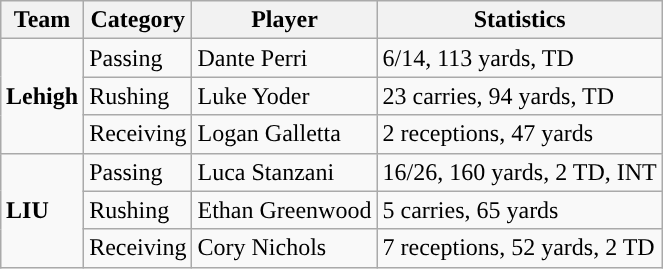<table class="wikitable" style="float: right;">
<tr>
<th>Team</th>
<th>Category</th>
<th>Player</th>
<th>Statistics</th>
</tr>
<tr>
<td rowspan=3><strong>Lehigh</strong></td>
<td>Passing</td>
<td>Dante Perri</td>
<td>6/14, 113 yards, TD</td>
</tr>
<tr>
<td>Rushing</td>
<td>Luke Yoder</td>
<td>23 carries, 94 yards, TD</td>
</tr>
<tr>
<td>Receiving</td>
<td>Logan Galletta</td>
<td>2 receptions, 47 yards</td>
</tr>
<tr>
<td rowspan=3><strong>LIU</strong></td>
<td>Passing</td>
<td>Luca Stanzani</td>
<td>16/26, 160 yards, 2 TD, INT</td>
</tr>
<tr>
<td>Rushing</td>
<td>Ethan Greenwood</td>
<td>5 carries, 65 yards</td>
</tr>
<tr>
<td>Receiving</td>
<td>Cory Nichols</td>
<td>7 receptions, 52 yards, 2 TD</td>
</tr>
</table>
